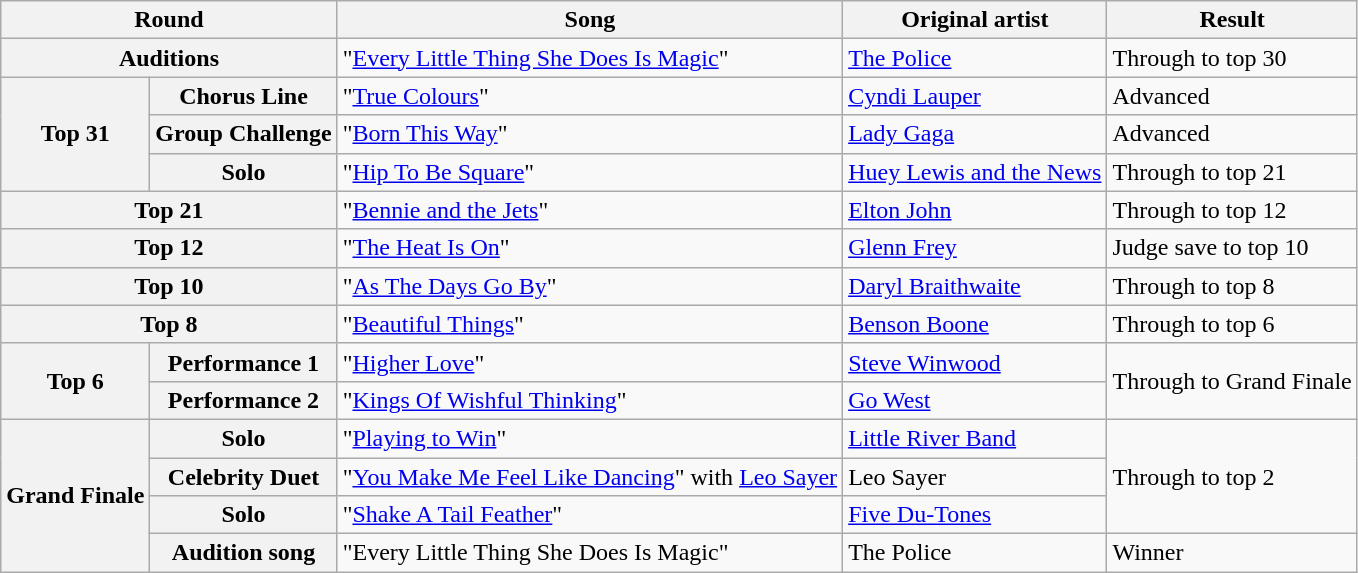<table class="wikitable">
<tr>
<th colspan="2">Round</th>
<th>Song</th>
<th>Original artist</th>
<th>Result</th>
</tr>
<tr>
<th colspan="2">Auditions</th>
<td>"<a href='#'>Every Little Thing She Does Is Magic</a>"</td>
<td><a href='#'>The Police</a></td>
<td>Through to top 30</td>
</tr>
<tr>
<th rowspan="3">Top 31</th>
<th>Chorus Line</th>
<td>"<a href='#'>True Colours</a>"</td>
<td><a href='#'>Cyndi Lauper</a></td>
<td>Advanced</td>
</tr>
<tr>
<th>Group Challenge</th>
<td>"<a href='#'>Born This Way</a>"</td>
<td><a href='#'>Lady Gaga</a></td>
<td>Advanced</td>
</tr>
<tr>
<th>Solo</th>
<td>"<a href='#'>Hip To Be Square</a>"</td>
<td><a href='#'>Huey Lewis and the News</a></td>
<td>Through to top 21</td>
</tr>
<tr>
<th colspan="2">Top 21</th>
<td>"<a href='#'>Bennie and the Jets</a>"</td>
<td><a href='#'>Elton John</a></td>
<td>Through to top 12</td>
</tr>
<tr>
<th colspan="2">Top 12</th>
<td>"<a href='#'>The Heat Is On</a>"</td>
<td><a href='#'>Glenn Frey</a></td>
<td>Judge save to top 10</td>
</tr>
<tr>
<th colspan="2">Top 10</th>
<td>"<a href='#'>As The Days Go By</a>"</td>
<td><a href='#'>Daryl Braithwaite</a></td>
<td>Through to top 8</td>
</tr>
<tr>
<th colspan="2">Top 8</th>
<td>"<a href='#'>Beautiful Things</a>"</td>
<td><a href='#'>Benson Boone</a></td>
<td>Through to top 6</td>
</tr>
<tr>
<th rowspan="2">Top 6</th>
<th>Performance 1</th>
<td>"<a href='#'>Higher Love</a>"</td>
<td><a href='#'>Steve Winwood</a></td>
<td rowspan="2">Through to Grand Finale</td>
</tr>
<tr>
<th>Performance 2</th>
<td>"<a href='#'>Kings Of Wishful Thinking</a>"</td>
<td><a href='#'>Go West</a></td>
</tr>
<tr>
<th rowspan="4">Grand Finale</th>
<th>Solo</th>
<td>"<a href='#'>Playing to Win</a>"</td>
<td><a href='#'>Little River Band</a></td>
<td rowspan="3">Through to top 2</td>
</tr>
<tr>
<th>Celebrity Duet</th>
<td>"<a href='#'>You Make Me Feel Like Dancing</a>" with <a href='#'>Leo Sayer</a></td>
<td>Leo Sayer</td>
</tr>
<tr>
<th>Solo</th>
<td>"<a href='#'>Shake A Tail Feather</a>"</td>
<td><a href='#'>Five Du-Tones</a></td>
</tr>
<tr>
<th>Audition song</th>
<td>"Every Little Thing She Does Is Magic"</td>
<td>The Police</td>
<td>Winner</td>
</tr>
</table>
